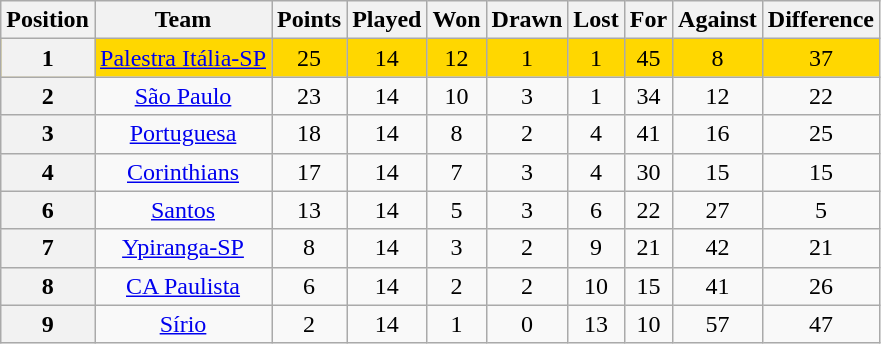<table class="wikitable" style="text-align:center">
<tr>
<th>Position</th>
<th>Team</th>
<th>Points</th>
<th>Played</th>
<th>Won</th>
<th>Drawn</th>
<th>Lost</th>
<th>For</th>
<th>Against</th>
<th>Difference</th>
</tr>
<tr style="background: gold;">
<th>1</th>
<td><a href='#'>Palestra Itália-SP</a></td>
<td>25</td>
<td>14</td>
<td>12</td>
<td>1</td>
<td>1</td>
<td>45</td>
<td>8</td>
<td>37</td>
</tr>
<tr>
<th>2</th>
<td><a href='#'>São Paulo</a></td>
<td>23</td>
<td>14</td>
<td>10</td>
<td>3</td>
<td>1</td>
<td>34</td>
<td>12</td>
<td>22</td>
</tr>
<tr>
<th>3</th>
<td><a href='#'>Portuguesa</a></td>
<td>18</td>
<td>14</td>
<td>8</td>
<td>2</td>
<td>4</td>
<td>41</td>
<td>16</td>
<td>25</td>
</tr>
<tr>
<th>4</th>
<td><a href='#'>Corinthians</a></td>
<td>17</td>
<td>14</td>
<td>7</td>
<td>3</td>
<td>4</td>
<td>30</td>
<td>15</td>
<td>15</td>
</tr>
<tr>
<th>6</th>
<td><a href='#'>Santos</a></td>
<td>13</td>
<td>14</td>
<td>5</td>
<td>3</td>
<td>6</td>
<td>22</td>
<td>27</td>
<td>5</td>
</tr>
<tr>
<th>7</th>
<td><a href='#'>Ypiranga-SP</a></td>
<td>8</td>
<td>14</td>
<td>3</td>
<td>2</td>
<td>9</td>
<td>21</td>
<td>42</td>
<td>21</td>
</tr>
<tr>
<th>8</th>
<td><a href='#'>CA Paulista</a></td>
<td>6</td>
<td>14</td>
<td>2</td>
<td>2</td>
<td>10</td>
<td>15</td>
<td>41</td>
<td>26</td>
</tr>
<tr>
<th>9</th>
<td><a href='#'>Sírio</a></td>
<td>2</td>
<td>14</td>
<td>1</td>
<td>0</td>
<td>13</td>
<td>10</td>
<td>57</td>
<td>47</td>
</tr>
</table>
